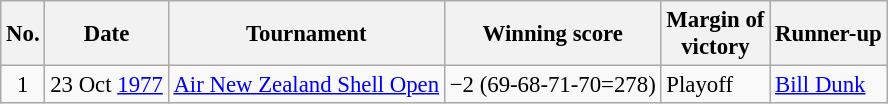<table class="wikitable" style="font-size:95%;">
<tr>
<th>No.</th>
<th>Date</th>
<th>Tournament</th>
<th>Winning score</th>
<th>Margin of<br>victory</th>
<th>Runner-up</th>
</tr>
<tr>
<td align=center>1</td>
<td align=right>23 Oct <a href='#'>1977</a></td>
<td><a href='#'>Air New Zealand Shell Open</a></td>
<td>−2 (69-68-71-70=278)</td>
<td>Playoff</td>
<td> <a href='#'>Bill Dunk</a></td>
</tr>
</table>
